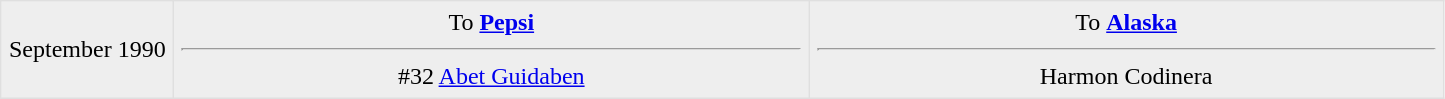<table border=1 style="border-collapse:collapse; text-align: center" bordercolor="#DFDFDF"  cellpadding="5">
<tr bgcolor="eeeeee">
<td style="width:12%">September 1990 <br></td>
<td style="width:44%" valign="top">To <strong><a href='#'>Pepsi</a></strong><hr>#32 <a href='#'>Abet Guidaben</a></td>
<td style="width:44%" valign="top">To <strong><a href='#'>Alaska</a></strong><hr>Harmon Codinera</td>
</tr>
</table>
